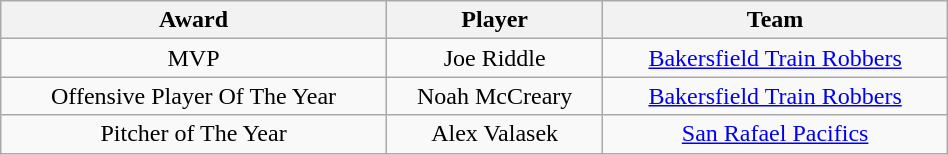<table class="wikitable" style="width:50%; text-align:center;">
<tr>
<th>Award</th>
<th>Player</th>
<th>Team</th>
</tr>
<tr>
<td>MVP</td>
<td>Joe Riddle</td>
<td><a href='#'>Bakersfield Train Robbers</a></td>
</tr>
<tr>
<td>Offensive Player Of The Year</td>
<td>Noah McCreary</td>
<td><a href='#'>Bakersfield Train Robbers</a></td>
</tr>
<tr>
<td>Pitcher of The Year</td>
<td>Alex Valasek</td>
<td><a href='#'>San Rafael Pacifics</a></td>
</tr>
</table>
